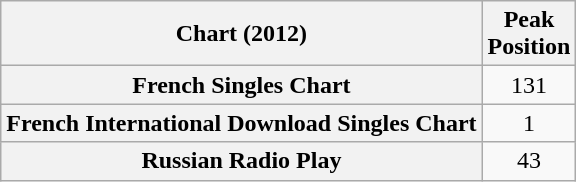<table class="wikitable sortable plainrowheaders">
<tr>
<th>Chart (2012)</th>
<th>Peak<br>Position</th>
</tr>
<tr>
<th scope=row>French Singles Chart</th>
<td style="text-align:center;">131</td>
</tr>
<tr>
<th scope=row>French International Download Singles Chart</th>
<td style="text-align:center;">1</td>
</tr>
<tr>
<th scope=row>Russian Radio Play</th>
<td style="text-align:center;">43</td>
</tr>
</table>
